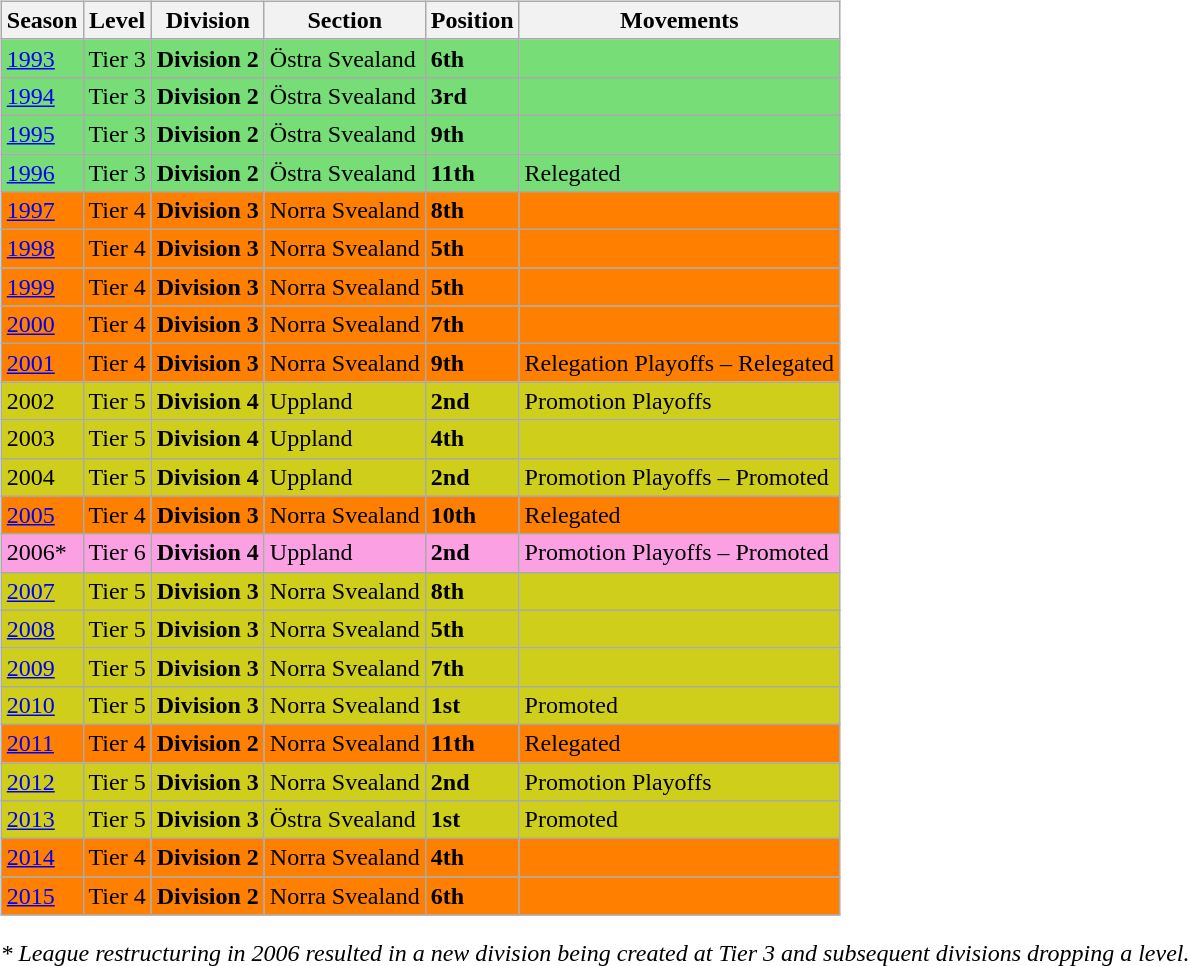<table>
<tr>
<td valign="top" width=0%><br><table class="wikitable">
<tr style="background:#f0f6fa;">
<th><strong>Season</strong></th>
<th><strong>Level</strong></th>
<th><strong>Division</strong></th>
<th><strong>Section</strong></th>
<th><strong>Position</strong></th>
<th><strong>Movements</strong></th>
</tr>
<tr>
<td style="background:#77DD77;"><a href='#'>1993</a></td>
<td style="background:#77DD77;">Tier 3</td>
<td style="background:#77DD77;"><strong>Division 2</strong></td>
<td style="background:#77DD77;">Östra Svealand</td>
<td style="background:#77DD77;"><strong>6th</strong></td>
<td style="background:#77DD77;"></td>
</tr>
<tr>
<td style="background:#77DD77;"><a href='#'>1994</a></td>
<td style="background:#77DD77;">Tier 3</td>
<td style="background:#77DD77;"><strong>Division 2</strong></td>
<td style="background:#77DD77;">Östra Svealand</td>
<td style="background:#77DD77;"><strong>3rd</strong></td>
<td style="background:#77DD77;"></td>
</tr>
<tr>
<td style="background:#77DD77;"><a href='#'>1995</a></td>
<td style="background:#77DD77;">Tier 3</td>
<td style="background:#77DD77;"><strong>Division 2</strong></td>
<td style="background:#77DD77;">Östra Svealand</td>
<td style="background:#77DD77;"><strong>9th</strong></td>
<td style="background:#77DD77;"></td>
</tr>
<tr>
<td style="background:#77DD77;"><a href='#'>1996</a></td>
<td style="background:#77DD77;">Tier 3</td>
<td style="background:#77DD77;"><strong>Division 2</strong></td>
<td style="background:#77DD77;">Östra Svealand</td>
<td style="background:#77DD77;"><strong>11th</strong></td>
<td style="background:#77DD77;">Relegated</td>
</tr>
<tr>
<td style="background:#FF7F00;"><a href='#'>1997</a></td>
<td style="background:#FF7F00;">Tier 4</td>
<td style="background:#FF7F00;"><strong>Division 3</strong></td>
<td style="background:#FF7F00;">Norra Svealand</td>
<td style="background:#FF7F00;"><strong>8th</strong></td>
<td style="background:#FF7F00;"></td>
</tr>
<tr>
<td style="background:#FF7F00;"><a href='#'>1998</a></td>
<td style="background:#FF7F00;">Tier 4</td>
<td style="background:#FF7F00;"><strong>Division 3</strong></td>
<td style="background:#FF7F00;">Norra Svealand</td>
<td style="background:#FF7F00;"><strong>5th</strong></td>
<td style="background:#FF7F00;"></td>
</tr>
<tr>
<td style="background:#FF7F00;"><a href='#'>1999</a></td>
<td style="background:#FF7F00;">Tier 4</td>
<td style="background:#FF7F00;"><strong>Division 3</strong></td>
<td style="background:#FF7F00;">Norra Svealand</td>
<td style="background:#FF7F00;"><strong>5th</strong></td>
<td style="background:#FF7F00;"></td>
</tr>
<tr>
<td style="background:#FF7F00;"><a href='#'>2000</a></td>
<td style="background:#FF7F00;">Tier 4</td>
<td style="background:#FF7F00;"><strong>Division 3</strong></td>
<td style="background:#FF7F00;">Norra Svealand</td>
<td style="background:#FF7F00;"><strong>7th</strong></td>
<td style="background:#FF7F00;"></td>
</tr>
<tr>
<td style="background:#FF7F00;"><a href='#'>2001</a></td>
<td style="background:#FF7F00;">Tier 4</td>
<td style="background:#FF7F00;"><strong>Division 3</strong></td>
<td style="background:#FF7F00;">Norra Svealand</td>
<td style="background:#FF7F00;"><strong>9th</strong></td>
<td style="background:#FF7F00;">Relegation Playoffs – Relegated</td>
</tr>
<tr>
<td style="background:#CECE1B;">2002</td>
<td style="background:#CECE1B;">Tier 5</td>
<td style="background:#CECE1B;"><strong>Division 4</strong></td>
<td style="background:#CECE1B;">Uppland</td>
<td style="background:#CECE1B;"><strong>2nd</strong></td>
<td style="background:#CECE1B;">Promotion Playoffs</td>
</tr>
<tr>
<td style="background:#CECE1B;">2003</td>
<td style="background:#CECE1B;">Tier 5</td>
<td style="background:#CECE1B;"><strong>Division 4</strong></td>
<td style="background:#CECE1B;">Uppland</td>
<td style="background:#CECE1B;"><strong>4th</strong></td>
<td style="background:#CECE1B;"></td>
</tr>
<tr>
<td style="background:#CECE1B;">2004</td>
<td style="background:#CECE1B;">Tier 5</td>
<td style="background:#CECE1B;"><strong>Division 4</strong></td>
<td style="background:#CECE1B;">Uppland</td>
<td style="background:#CECE1B;"><strong>2nd</strong></td>
<td style="background:#CECE1B;">Promotion Playoffs – Promoted</td>
</tr>
<tr>
<td style="background:#FF7F00;"><a href='#'>2005</a></td>
<td style="background:#FF7F00;">Tier 4</td>
<td style="background:#FF7F00;"><strong>Division 3</strong></td>
<td style="background:#FF7F00;">Norra Svealand</td>
<td style="background:#FF7F00;"><strong>10th</strong></td>
<td style="background:#FF7F00;">Relegated</td>
</tr>
<tr>
<td style="background:#FBA0E3;">2006*</td>
<td style="background:#FBA0E3;">Tier 6</td>
<td style="background:#FBA0E3;"><strong>Division 4</strong></td>
<td style="background:#FBA0E3;">Uppland</td>
<td style="background:#FBA0E3;"><strong>2nd</strong></td>
<td style="background:#FBA0E3;">Promotion Playoffs – Promoted</td>
</tr>
<tr>
<td style="background:#CECE1B;"><a href='#'>2007</a></td>
<td style="background:#CECE1B;">Tier 5</td>
<td style="background:#CECE1B;"><strong>Division 3</strong></td>
<td style="background:#CECE1B;">Norra Svealand</td>
<td style="background:#CECE1B;"><strong>8th</strong></td>
<td style="background:#CECE1B;"></td>
</tr>
<tr>
<td style="background:#CECE1B;"><a href='#'>2008</a></td>
<td style="background:#CECE1B;">Tier 5</td>
<td style="background:#CECE1B;"><strong>Division 3</strong></td>
<td style="background:#CECE1B;">Norra Svealand</td>
<td style="background:#CECE1B;"><strong>5th</strong></td>
<td style="background:#CECE1B;"></td>
</tr>
<tr>
<td style="background:#CECE1B;"><a href='#'>2009</a></td>
<td style="background:#CECE1B;">Tier 5</td>
<td style="background:#CECE1B;"><strong>Division 3</strong></td>
<td style="background:#CECE1B;">Norra Svealand</td>
<td style="background:#CECE1B;"><strong>7th</strong></td>
<td style="background:#CECE1B;"></td>
</tr>
<tr>
<td style="background:#CECE1B;"><a href='#'>2010</a></td>
<td style="background:#CECE1B;">Tier 5</td>
<td style="background:#CECE1B;"><strong>Division 3</strong></td>
<td style="background:#CECE1B;">Norra Svealand</td>
<td style="background:#CECE1B;"><strong>1st</strong></td>
<td style="background:#CECE1B;">Promoted</td>
</tr>
<tr>
<td style="background:#FF7F00;"><a href='#'>2011</a></td>
<td style="background:#FF7F00;">Tier 4</td>
<td style="background:#FF7F00;"><strong>Division 2</strong></td>
<td style="background:#FF7F00;">Norra Svealand</td>
<td style="background:#FF7F00;"><strong>11th</strong></td>
<td style="background:#FF7F00;">Relegated</td>
</tr>
<tr>
<td style="background:#CECE1B;"><a href='#'>2012</a></td>
<td style="background:#CECE1B;">Tier 5</td>
<td style="background:#CECE1B;"><strong>Division 3</strong></td>
<td style="background:#CECE1B;">Norra Svealand</td>
<td style="background:#CECE1B;"><strong>2nd</strong></td>
<td style="background:#CECE1B;">Promotion Playoffs</td>
</tr>
<tr>
<td style="background:#CECE1B;"><a href='#'>2013</a></td>
<td style="background:#CECE1B;">Tier 5</td>
<td style="background:#CECE1B;"><strong>Division 3</strong></td>
<td style="background:#CECE1B;">Östra Svealand</td>
<td style="background:#CECE1B;"><strong>1st</strong></td>
<td style="background:#CECE1B;">Promoted</td>
</tr>
<tr>
<td style="background:#FF7F00;"><a href='#'>2014</a></td>
<td style="background:#FF7F00;">Tier 4</td>
<td style="background:#FF7F00;"><strong>Division 2</strong></td>
<td style="background:#FF7F00;">Norra Svealand</td>
<td style="background:#FF7F00;"><strong>4th</strong></td>
<td style="background:#FF7F00;"></td>
</tr>
<tr>
<td style="background:#FF7F00;"><a href='#'>2015</a></td>
<td style="background:#FF7F00;">Tier 4</td>
<td style="background:#FF7F00;"><strong>Division 2</strong></td>
<td style="background:#FF7F00;">Norra Svealand</td>
<td style="background:#FF7F00;"><strong>6th</strong></td>
<td style="background:#FF7F00;"></td>
</tr>
</table>
<em>* League restructuring in 2006 resulted in a new division being created at Tier 3 and subsequent divisions dropping a level.</em>

</td>
</tr>
</table>
